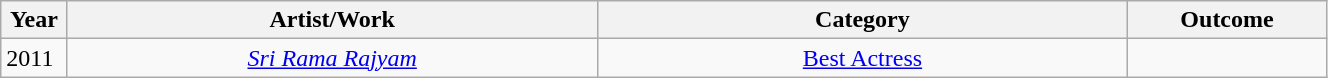<table id=SantoshamFilm class="wikitable static-row-numbers" style="width:70%;">
<tr>
<th width=5%>Year</th>
<th style="width:40%;">Artist/Work</th>
<th style="width:40%;">Category</th>
<th style="width:15%;">Outcome</th>
</tr>
<tr>
<td style="text-align:left;">2011</td>
<td style="text-align:center;"><em><a href='#'>Sri Rama Rajyam</a></em></td>
<td style="text-align:center;"><a href='#'>Best Actress</a></td>
<td></td>
</tr>
</table>
